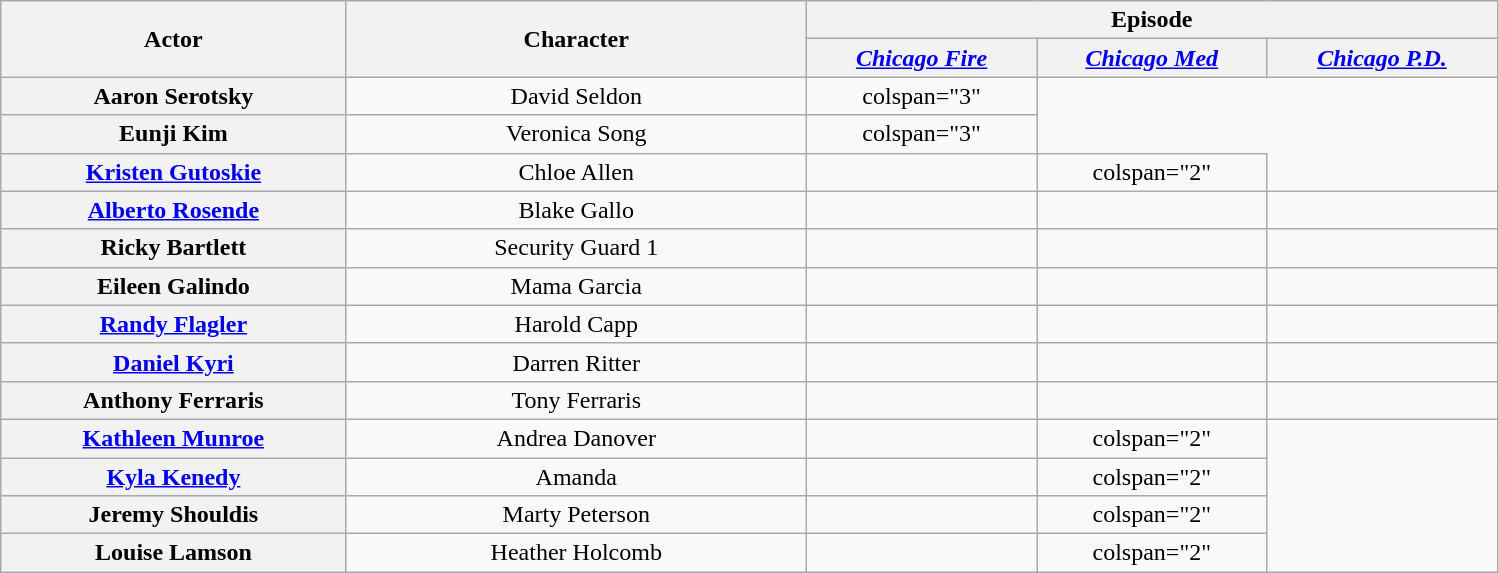<table class="wikitable" style="width:79%; text-align:center;">
<tr>
<th scope="col" rowspan="2" width=15%>Actor</th>
<th scope="col" rowspan="2" width=20%>Character</th>
<th scope="col" colspan="3">Episode</th>
</tr>
<tr>
<th scope="col" width=10%><em><a href='#'>Chicago Fire</a></em></th>
<th scope="col" width=10%><em><a href='#'>Chicago Med</a></em></th>
<th scope="col" width=10%><em><a href='#'>Chicago P.D.</a></em></th>
</tr>
<tr>
<th scope="row">Aaron Serotsky</th>
<td>David Seldon</td>
<td>colspan="3" </td>
</tr>
<tr>
<th scope="row">Eunji Kim</th>
<td>Veronica Song</td>
<td>colspan="3" </td>
</tr>
<tr>
<th scope="row"><a href='#'>Kristen Gutoskie</a></th>
<td>Chloe Allen</td>
<td></td>
<td>colspan="2" </td>
</tr>
<tr>
<th scope="row"><a href='#'>Alberto Rosende</a></th>
<td>Blake Gallo</td>
<td></td>
<td></td>
<td></td>
</tr>
<tr>
<th scope="row">Ricky Bartlett</th>
<td>Security Guard 1</td>
<td></td>
<td></td>
<td></td>
</tr>
<tr>
<th scope="row">Eileen Galindo</th>
<td>Mama Garcia</td>
<td></td>
<td></td>
<td></td>
</tr>
<tr>
<th scope="row"><a href='#'>Randy Flagler</a></th>
<td>Harold Capp</td>
<td></td>
<td></td>
<td></td>
</tr>
<tr>
<th scope="row"><a href='#'>Daniel Kyri</a></th>
<td>Darren Ritter</td>
<td></td>
<td></td>
<td></td>
</tr>
<tr>
<th scope="row">Anthony Ferraris</th>
<td>Tony Ferraris</td>
<td></td>
<td></td>
<td></td>
</tr>
<tr>
<th scope="row"><a href='#'>Kathleen Munroe</a></th>
<td>Andrea Danover</td>
<td></td>
<td>colspan="2" </td>
</tr>
<tr>
<th scope="row"><a href='#'>Kyla Kenedy</a></th>
<td>Amanda</td>
<td></td>
<td>colspan="2" </td>
</tr>
<tr>
<th scope="row">Jeremy Shouldis</th>
<td>Marty Peterson</td>
<td></td>
<td>colspan="2" </td>
</tr>
<tr>
<th scope="row">Louise Lamson</th>
<td>Heather Holcomb</td>
<td></td>
<td>colspan="2" </td>
</tr>
</table>
